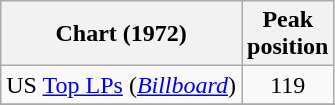<table class="wikitable">
<tr>
<th>Chart (1972)</th>
<th>Peak<br>position</th>
</tr>
<tr>
<td>US <a href='#'>Top LPs</a> (<em><a href='#'>Billboard</a></em>)</td>
<td align="center">119</td>
</tr>
<tr>
</tr>
</table>
